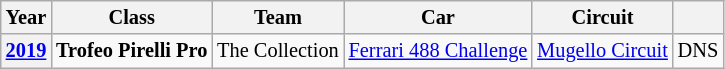<table class="wikitable" style="text-align:center; font-size:85%">
<tr>
<th>Year</th>
<th>Class</th>
<th>Team</th>
<th>Car</th>
<th>Circuit</th>
<th></th>
</tr>
<tr>
<th><a href='#'>2019</a></th>
<td align=left><strong><span>Trofeo Pirelli Pro</span></strong></td>
<td align=left> The Collection</td>
<td align=left><a href='#'>Ferrari 488 Challenge</a></td>
<td align=left> <a href='#'>Mugello Circuit</a></td>
<td>DNS</td>
</tr>
</table>
